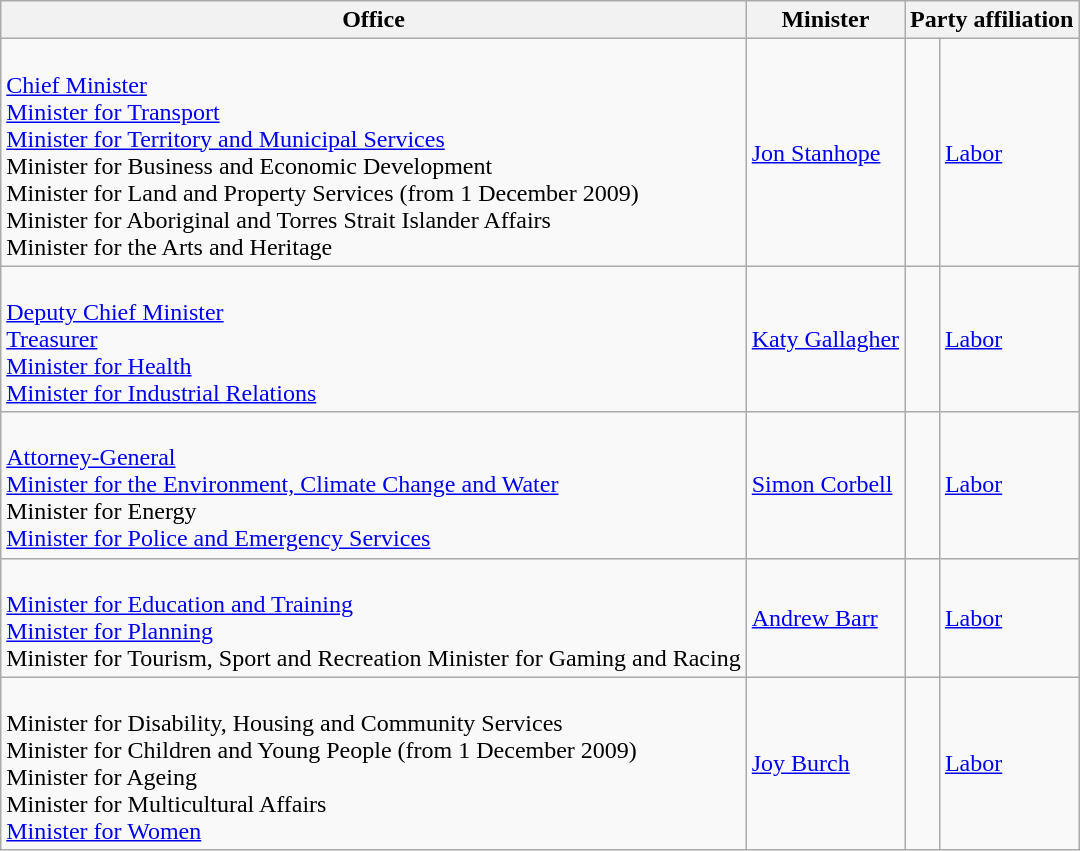<table class="wikitable">
<tr>
<th>Office</th>
<th>Minister</th>
<th colspan=2>Party affiliation</th>
</tr>
<tr>
<td><br><a href='#'>Chief Minister</a><br>
<a href='#'>Minister for Transport</a><br>
<a href='#'>Minister for Territory and Municipal Services</a><br>
Minister for Business and Economic Development<br>
Minister for Land and Property Services (from 1 December 2009)<br>
Minister for Aboriginal and Torres Strait Islander Affairs<br>
Minister for the Arts and Heritage</td>
<td><a href='#'>Jon Stanhope</a></td>
<td> </td>
<td><a href='#'>Labor</a></td>
</tr>
<tr>
<td><br><a href='#'>Deputy Chief Minister</a><br>
<a href='#'>Treasurer</a><br>
<a href='#'>Minister for Health</a><br>
<a href='#'>Minister for Industrial Relations</a><br></td>
<td><a href='#'>Katy Gallagher</a></td>
<td> </td>
<td><a href='#'>Labor</a></td>
</tr>
<tr>
<td><br><a href='#'>Attorney-General</a><br>
<a href='#'>Minister for the Environment, Climate Change and Water</a><br>
Minister for Energy<br>
<a href='#'>Minister for Police and Emergency Services</a></td>
<td><a href='#'>Simon Corbell</a></td>
<td> </td>
<td><a href='#'>Labor</a></td>
</tr>
<tr>
<td><br><a href='#'>Minister for Education and Training</a><br>
<a href='#'>Minister for Planning</a><br>
Minister for Tourism, Sport and Recreation
Minister for Gaming and Racing</td>
<td><a href='#'>Andrew Barr</a></td>
<td> </td>
<td><a href='#'>Labor</a></td>
</tr>
<tr>
<td><br>Minister for Disability, Housing and Community Services<br>
Minister for Children and Young People (from 1 December 2009)<br>
Minister for Ageing<br>
Minister for Multicultural Affairs<br>
<a href='#'>Minister for Women</a></td>
<td><a href='#'>Joy Burch</a></td>
<td> </td>
<td><a href='#'>Labor</a></td>
</tr>
</table>
